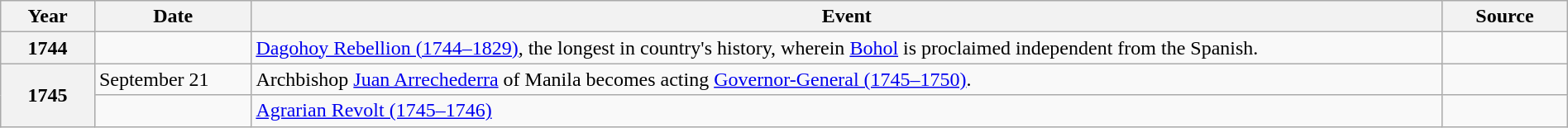<table class="wikitable toptextcells" style="width:100%;">
<tr>
<th scope="col" style="width:6%;">Year</th>
<th scope="col" style="width:10%;">Date</th>
<th scope="col">Event</th>
<th scope="col" style="width:8%;">Source</th>
</tr>
<tr>
<th scope="row">1744</th>
<td></td>
<td><a href='#'>Dagohoy Rebellion (1744–1829)</a>, the longest in country's history, wherein <a href='#'>Bohol</a> is proclaimed independent from the Spanish.</td>
<td></td>
</tr>
<tr>
<th scope="row" rowspan="2">1745</th>
<td>September 21</td>
<td>Archbishop <a href='#'>Juan Arrechederra</a> of Manila becomes acting <a href='#'>Governor-General (1745–1750)</a>.</td>
<td></td>
</tr>
<tr>
<td></td>
<td><a href='#'>Agrarian Revolt (1745–1746)</a></td>
<td></td>
</tr>
</table>
